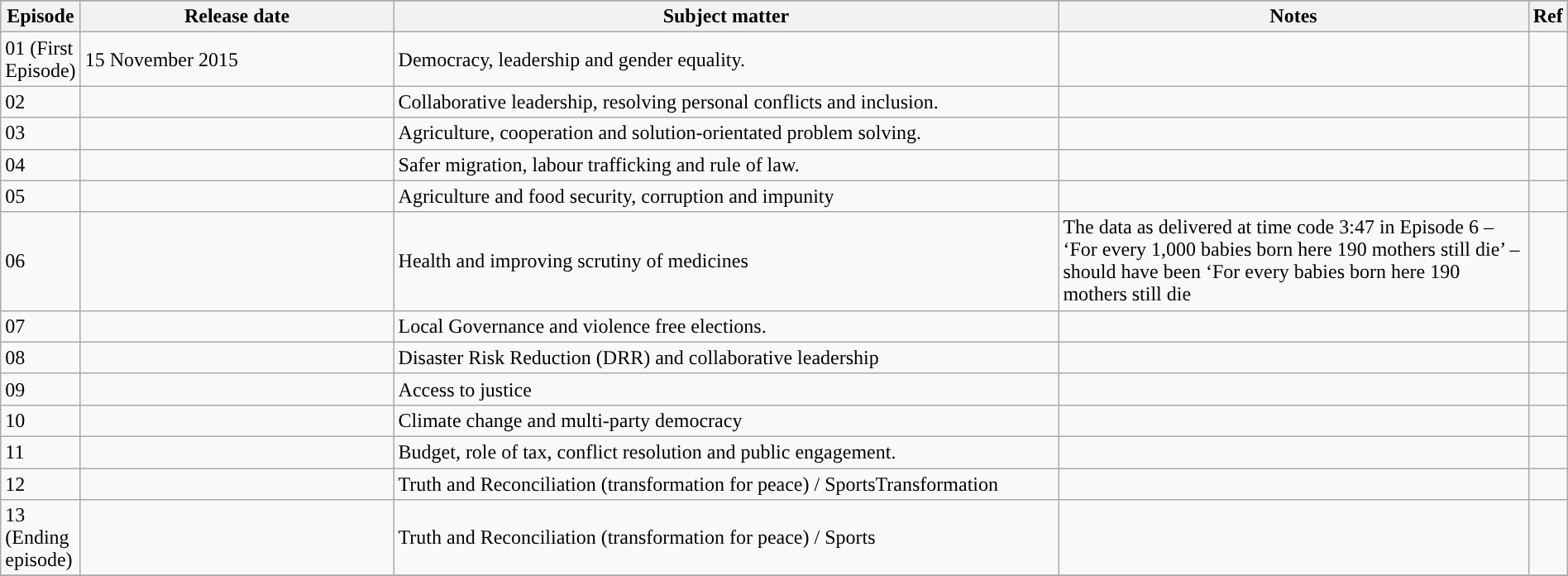<table class="wikitable sortable" style="width:100%">
<tr shor>
</tr>
<tr>
<th style="width:5%;">Episode</th>
<th style="width:20%;">Release date</th>
<th !style="width:10%;">Subject matter</th>
<th style="width:30%;">Notes</th>
<th style="width:2%;">Ref</th>
</tr>
<tr>
<td>01 (First Episode)</td>
<td>15 November 2015</td>
<td>Democracy, leadership and gender equality.</td>
<td></td>
<td></td>
</tr>
<tr>
<td>02</td>
<td></td>
<td>Collaborative leadership, resolving personal conflicts and inclusion.</td>
<td></td>
<td></td>
</tr>
<tr>
<td>03</td>
<td></td>
<td>Agriculture, cooperation and solution-orientated problem solving.</td>
<td></td>
<td></td>
</tr>
<tr>
<td>04</td>
<td></td>
<td>Safer migration, labour trafficking and rule of law.</td>
<td></td>
<td></td>
</tr>
<tr>
<td>05</td>
<td></td>
<td>Agriculture and food security, corruption and impunity</td>
<td></td>
<td></td>
</tr>
<tr>
<td>06</td>
<td></td>
<td>Health and improving scrutiny of medicines</td>
<td>The data as delivered at time code 3:47 in Episode 6 – ‘For every 1,000 babies born here 190 mothers still die’ – should have been ‘For every  babies born here 190 mothers still die</td>
<td></td>
</tr>
<tr>
<td>07</td>
<td></td>
<td>Local Governance and violence free elections.</td>
<td></td>
<td></td>
</tr>
<tr>
<td>08</td>
<td></td>
<td>Disaster Risk Reduction (DRR) and collaborative leadership</td>
<td></td>
<td></td>
</tr>
<tr>
<td>09</td>
<td></td>
<td>Access to justice</td>
<td></td>
<td></td>
</tr>
<tr>
<td>10</td>
<td></td>
<td>Climate change and multi-party democracy</td>
<td></td>
<td></td>
</tr>
<tr>
<td>11</td>
<td></td>
<td>Budget, role of tax, conflict resolution and public engagement.</td>
<td></td>
<td></td>
</tr>
<tr>
<td>12</td>
<td></td>
<td>Truth and Reconciliation (transformation for peace) / SportsTransformation</td>
<td></td>
<td></td>
</tr>
<tr>
<td>13 (Ending episode)</td>
<td></td>
<td>Truth and Reconciliation (transformation for peace) / Sports</td>
<td></td>
<td></td>
</tr>
<tr>
</tr>
</table>
